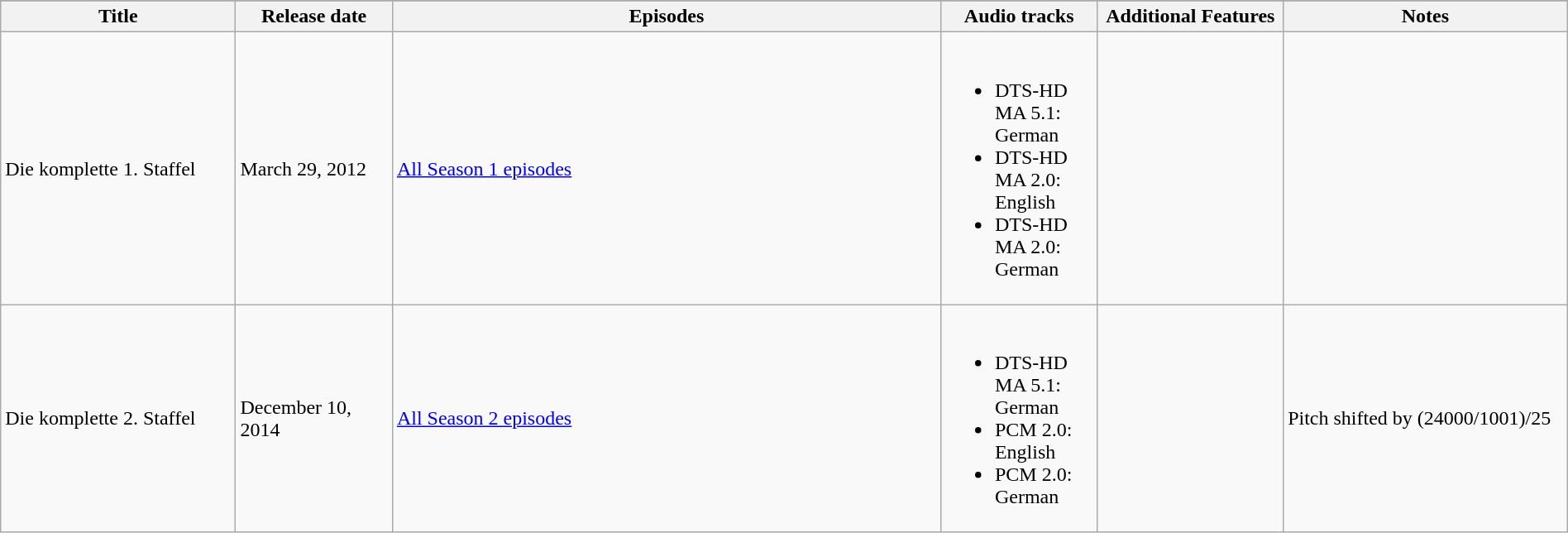<table class="wikitable" style="width: 100%;">
<tr>
</tr>
<tr>
<th style="width:15%;">Title</th>
<th style="width:10%;">Release date</th>
<th style="width:35%;">Episodes</th>
<th style="width:10%;">Audio tracks</th>
<th>Additional Features</th>
<th>Notes</th>
</tr>
<tr>
<td>Die komplette 1. Staffel</td>
<td>March 29, 2012</td>
<td><a href='#'>All Season 1 episodes</a></td>
<td><br><ul><li>DTS-HD MA 5.1: German</li><li>DTS-HD MA 2.0: English</li><li>DTS-HD MA 2.0: German</li></ul></td>
<td></td>
<td></td>
</tr>
<tr>
<td>Die komplette 2. Staffel</td>
<td>December 10, 2014</td>
<td><a href='#'>All Season 2 episodes</a></td>
<td><br><ul><li>DTS-HD MA 5.1: German</li><li>PCM 2.0: English</li><li>PCM 2.0: German</li></ul></td>
<td></td>
<td>Pitch shifted by (24000/1001)/25</td>
</tr>
</table>
